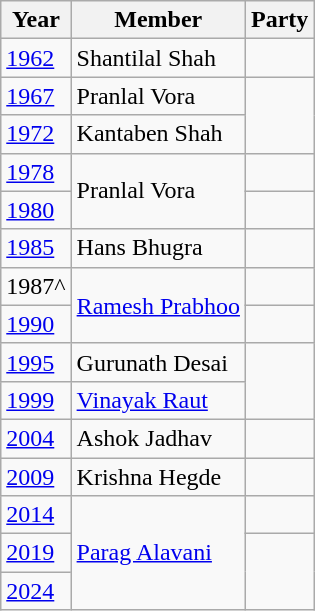<table class="wikitable">
<tr>
<th>Year</th>
<th>Member</th>
<th colspan="2">Party</th>
</tr>
<tr>
<td><a href='#'>1962</a></td>
<td>Shantilal Shah</td>
<td></td>
</tr>
<tr>
<td><a href='#'>1967</a></td>
<td>Pranlal Vora</td>
</tr>
<tr>
<td><a href='#'>1972</a></td>
<td>Kantaben Shah</td>
</tr>
<tr>
<td><a href='#'>1978</a></td>
<td rowspan="2">Pranlal Vora</td>
<td></td>
</tr>
<tr>
<td><a href='#'>1980</a></td>
</tr>
<tr>
<td><a href='#'>1985</a></td>
<td>Hans Bhugra</td>
<td></td>
</tr>
<tr>
<td>1987^</td>
<td rowspan="2"><a href='#'>Ramesh Prabhoo</a></td>
<td></td>
</tr>
<tr>
<td><a href='#'>1990</a></td>
<td></td>
</tr>
<tr>
<td><a href='#'>1995</a></td>
<td>Gurunath Desai</td>
</tr>
<tr>
<td><a href='#'>1999</a></td>
<td><a href='#'>Vinayak Raut</a></td>
</tr>
<tr>
<td><a href='#'>2004</a></td>
<td>Ashok Jadhav</td>
<td></td>
</tr>
<tr>
<td><a href='#'>2009</a></td>
<td>Krishna Hegde</td>
</tr>
<tr>
<td><a href='#'>2014</a></td>
<td rowspan="3"><a href='#'>Parag Alavani</a></td>
<td></td>
</tr>
<tr>
<td><a href='#'>2019</a></td>
</tr>
<tr>
<td><a href='#'>2024</a></td>
</tr>
</table>
